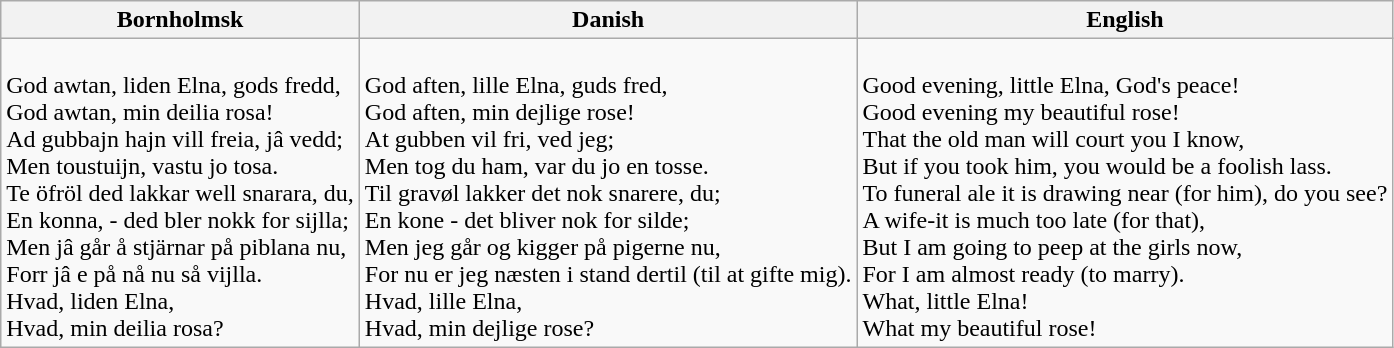<table class=wikitable>
<tr>
<th>Bornholmsk</th>
<th>Danish</th>
<th>English</th>
</tr>
<tr>
<td><br>God awtan, liden Elna, gods fredd,<br>
God awtan, min deilia rosa!<br>
Ad gubbajn hajn vill freia, jâ vedd;<br>
Men toustuijn, vastu jo tosa.<br>
Te öfröl ded lakkar well snarara, du,<br>
En konna, - ded bler nokk for sijlla;<br>
Men jâ går å stjärnar på piblana nu,<br>
Forr jâ e på nå nu så vijlla.<br>
Hvad, liden Elna,<br>
Hvad, min deilia rosa?</td>
<td><br>God aften, lille Elna, guds fred,<br>
God aften, min dejlige rose!<br>
At gubben vil fri, ved jeg;<br>
Men tog du ham, var du jo en tosse.<br>
Til gravøl lakker det nok snarere, du;<br>
En kone - det bliver nok for silde;<br>
Men jeg går og kigger på pigerne nu,<br>
For nu er jeg næsten i stand dertil (til at gifte mig).<br>
Hvad, lille Elna,<br>
Hvad, min dejlige rose?</td>
<td><br>Good evening, little Elna, God's peace! <br>
Good evening my beautiful rose! <br>
That the old man will court you I know, <br>
But if you took him, you would be a foolish lass. <br>
To funeral ale it is drawing near (for him), do you see? <br>
A wife-it is much too late (for that), <br>
But I am going to peep at the girls now, <br>
For I am almost ready (to marry). <br>
What, little Elna! <br>
What my beautiful rose!</td>
</tr>
</table>
